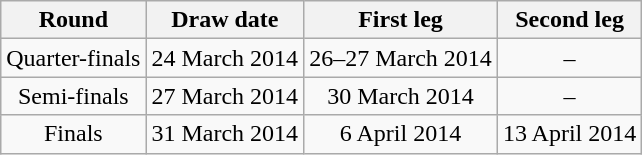<table class="wikitable" border="1">
<tr align="center">
<th>Round</th>
<th>Draw date</th>
<th>First leg</th>
<th>Second leg</th>
</tr>
<tr align="center">
<td>Quarter-finals</td>
<td>24 March 2014</td>
<td>26–27 March 2014</td>
<td>–</td>
</tr>
<tr align="center">
<td>Semi-finals</td>
<td>27 March 2014</td>
<td>30 March 2014</td>
<td>–</td>
</tr>
<tr align="center">
<td>Finals</td>
<td>31 March 2014</td>
<td>6 April 2014</td>
<td>13 April 2014</td>
</tr>
</table>
